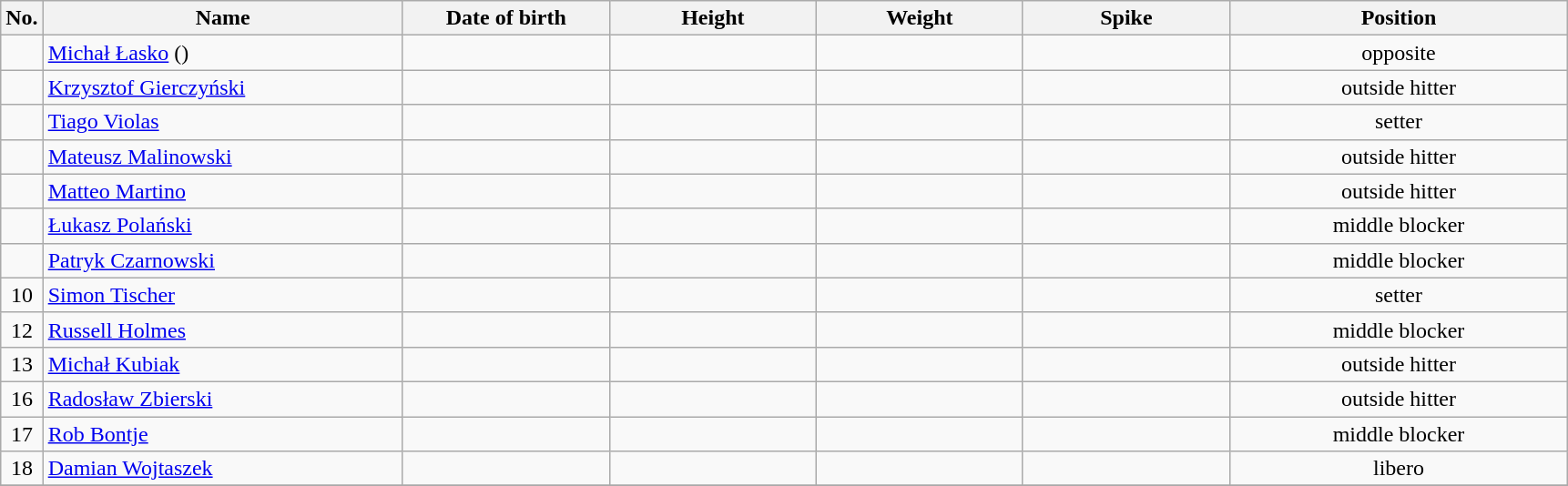<table class="wikitable sortable" style="font-size:100%; text-align:center;">
<tr>
<th>No.</th>
<th style="width:16em">Name</th>
<th style="width:9em">Date of birth</th>
<th style="width:9em">Height</th>
<th style="width:9em">Weight</th>
<th style="width:9em">Spike</th>
<th style="width:15em">Position</th>
</tr>
<tr>
<td></td>
<td align=left> <a href='#'>Michał Łasko</a> ()</td>
<td align=right></td>
<td></td>
<td></td>
<td></td>
<td>opposite</td>
</tr>
<tr>
<td></td>
<td align=left> <a href='#'>Krzysztof Gierczyński</a></td>
<td align=right></td>
<td></td>
<td></td>
<td></td>
<td>outside hitter</td>
</tr>
<tr>
<td></td>
<td align=left> <a href='#'>Tiago Violas</a></td>
<td align=right></td>
<td></td>
<td></td>
<td></td>
<td>setter</td>
</tr>
<tr>
<td></td>
<td align=left> <a href='#'>Mateusz Malinowski</a></td>
<td align=right></td>
<td></td>
<td></td>
<td></td>
<td>outside hitter</td>
</tr>
<tr>
<td></td>
<td align=left> <a href='#'>Matteo Martino</a></td>
<td align=right></td>
<td></td>
<td></td>
<td></td>
<td>outside hitter</td>
</tr>
<tr>
<td></td>
<td align=left> <a href='#'>Łukasz Polański</a></td>
<td align=right></td>
<td></td>
<td></td>
<td></td>
<td>middle blocker</td>
</tr>
<tr>
<td></td>
<td align=left> <a href='#'>Patryk Czarnowski</a></td>
<td align=right></td>
<td></td>
<td></td>
<td></td>
<td>middle blocker</td>
</tr>
<tr>
<td>10</td>
<td align=left> <a href='#'>Simon Tischer</a></td>
<td align=right></td>
<td></td>
<td></td>
<td></td>
<td>setter</td>
</tr>
<tr>
<td>12</td>
<td align=left> <a href='#'>Russell Holmes</a></td>
<td align=right></td>
<td></td>
<td></td>
<td></td>
<td>middle blocker</td>
</tr>
<tr>
<td>13</td>
<td align=left> <a href='#'>Michał Kubiak</a></td>
<td align=right></td>
<td></td>
<td></td>
<td></td>
<td>outside hitter</td>
</tr>
<tr>
<td>16</td>
<td align=left> <a href='#'>Radosław Zbierski</a></td>
<td align=right></td>
<td></td>
<td></td>
<td></td>
<td>outside hitter</td>
</tr>
<tr>
<td>17</td>
<td align=left> <a href='#'>Rob Bontje</a></td>
<td align=right></td>
<td></td>
<td></td>
<td></td>
<td>middle blocker</td>
</tr>
<tr>
<td>18</td>
<td align=left> <a href='#'>Damian Wojtaszek</a></td>
<td align=right></td>
<td></td>
<td></td>
<td></td>
<td>libero</td>
</tr>
<tr>
</tr>
</table>
